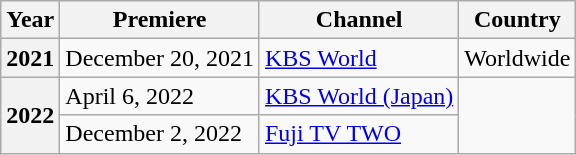<table class="wikitable">
<tr>
<th>Year</th>
<th>Premiere</th>
<th>Channel</th>
<th>Country</th>
</tr>
<tr>
<th>2021</th>
<td>December 20, 2021</td>
<td><a href='#'>KBS World</a></td>
<td>Worldwide</td>
</tr>
<tr>
<th rowspan="2">2022</th>
<td>April 6, 2022 </td>
<td><a href='#'>KBS World (Japan)</a></td>
<td rowspan="2"></td>
</tr>
<tr>
<td>December 2, 2022 </td>
<td><a href='#'>Fuji TV TWO</a></td>
</tr>
</table>
